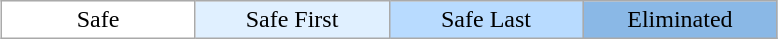<table class="wikitable" style="margin:1em auto; text-align:center;">
<tr>
<td style="background:#fff; width:15%;">Safe</td>
<td style="background:#e0f0ff; width:15%;">Safe First</td>
<td style="background:#b8dbff; width:15%;">Safe Last</td>
<td style="background:#8ab8e6; width:15%;">Eliminated</td>
</tr>
</table>
